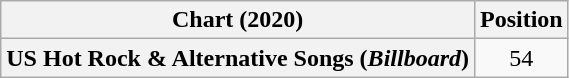<table class="wikitable plainrowheaders" style="text-align:center">
<tr>
<th scope="col">Chart (2020)</th>
<th scope="col">Position</th>
</tr>
<tr>
<th scope="row">US Hot Rock & Alternative Songs (<em>Billboard</em>)</th>
<td>54</td>
</tr>
</table>
